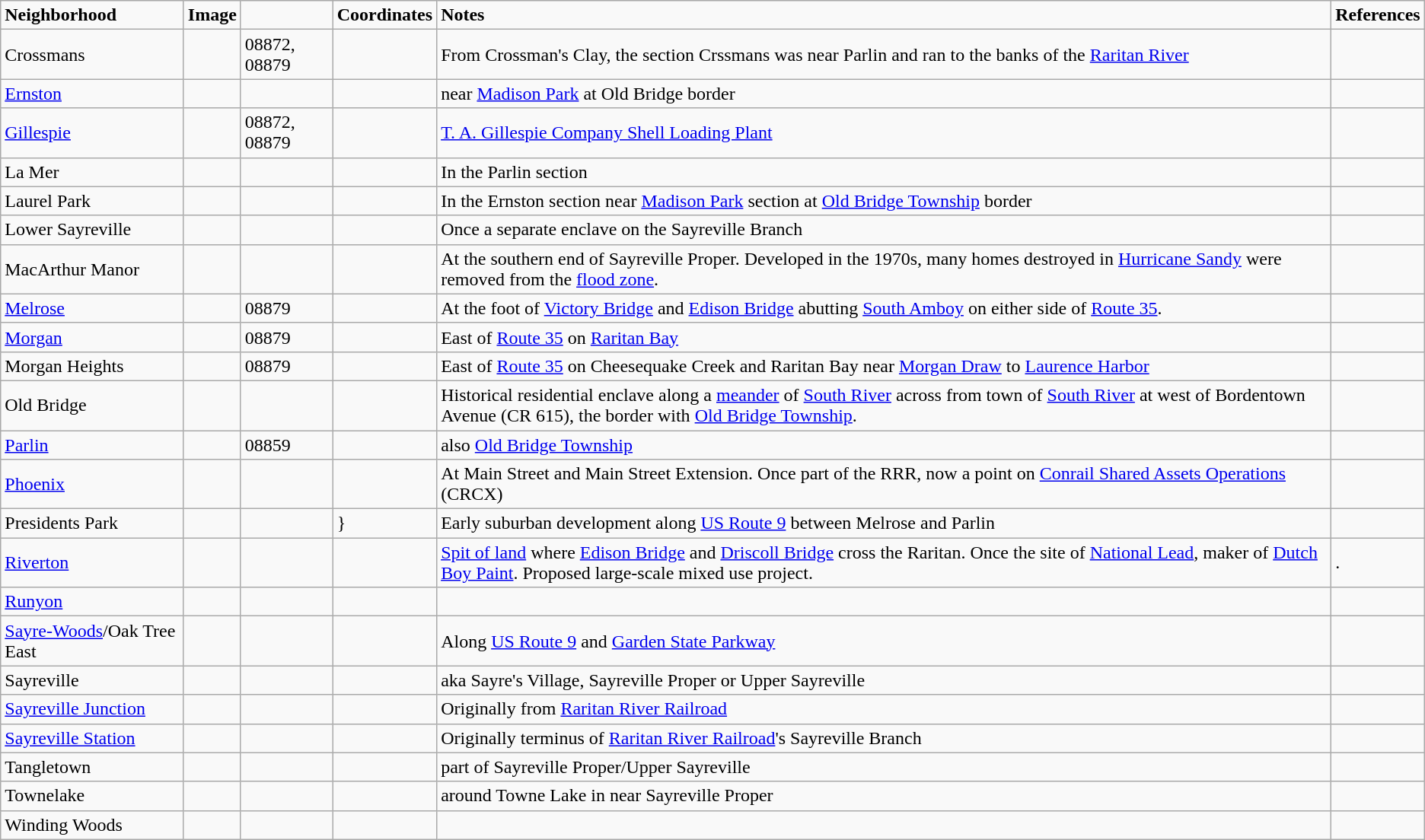<table class="wikitable sortable">
<tr>
<td><strong>Neighborhood</strong></td>
<td><strong>Image</strong></td>
<td></td>
<td><strong>Coordinates</strong></td>
<td><strong>Notes</strong></td>
<td><strong>References</strong></td>
</tr>
<tr>
<td>Crossmans</td>
<td></td>
<td>08872, 08879</td>
<td></td>
<td>From Crossman's Clay, the section Crssmans was near Parlin and ran to the banks of the <a href='#'>Raritan River</a></td>
</tr>
<tr>
<td><a href='#'>Ernston</a></td>
<td></td>
<td></td>
<td></td>
<td>near <a href='#'>Madison Park</a> at Old Bridge border</td>
<td></td>
</tr>
<tr>
<td><a href='#'>Gillespie</a></td>
<td></td>
<td>08872, 08879</td>
<td></td>
<td><a href='#'>T. A. Gillespie Company Shell Loading Plant</a></td>
<td></td>
</tr>
<tr>
<td>La Mer</td>
<td></td>
<td></td>
<td></td>
<td>In the Parlin section</td>
<td></td>
</tr>
<tr>
<td>Laurel Park</td>
<td></td>
<td></td>
<td></td>
<td>In the Ernston section near <a href='#'>Madison Park</a> section at <a href='#'>Old Bridge Township</a> border</td>
<td></td>
</tr>
<tr>
<td>Lower Sayreville</td>
<td></td>
<td></td>
<td></td>
<td>Once a separate enclave on the Sayreville Branch</td>
<td></td>
</tr>
<tr>
<td>MacArthur Manor</td>
<td></td>
<td></td>
<td></td>
<td>At the southern end of Sayreville Proper. Developed in the 1970s, many homes destroyed in <a href='#'>Hurricane Sandy</a> were removed from the <a href='#'>flood zone</a>.</td>
<td></td>
</tr>
<tr>
<td><a href='#'>Melrose</a></td>
<td></td>
<td>08879</td>
<td></td>
<td>At the foot of  <a href='#'>Victory Bridge</a> and <a href='#'>Edison Bridge</a> abutting <a href='#'>South Amboy</a> on either side of <a href='#'>Route 35</a>.</td>
<td></td>
</tr>
<tr>
<td><a href='#'>Morgan</a></td>
<td></td>
<td>08879</td>
<td></td>
<td>East of <a href='#'>Route 35</a> on <a href='#'>Raritan Bay</a></td>
<td></td>
</tr>
<tr>
<td>Morgan Heights</td>
<td></td>
<td>08879</td>
<td></td>
<td>East of <a href='#'>Route 35</a> on Cheesequake Creek and Raritan Bay near <a href='#'>Morgan Draw</a> to <a href='#'>Laurence Harbor</a></td>
<td></td>
</tr>
<tr>
<td>Old Bridge</td>
<td></td>
<td></td>
<td></td>
<td>Historical residential enclave along a <a href='#'>meander</a> of <a href='#'>South River</a> across from town of <a href='#'>South River</a> at west of Bordentown Avenue (CR 615), the border with <a href='#'>Old Bridge Township</a>.</td>
<td></td>
</tr>
<tr>
<td><a href='#'>Parlin</a></td>
<td></td>
<td>08859</td>
<td></td>
<td>also <a href='#'>Old Bridge Township</a></td>
<td></td>
</tr>
<tr>
<td><a href='#'>Phoenix</a></td>
<td></td>
<td></td>
<td></td>
<td>At Main Street and Main Street Extension. Once part of the RRR, now a point on <a href='#'>Conrail Shared Assets Operations</a> (CRCX)</td>
<td></td>
</tr>
<tr>
<td>Presidents Park</td>
<td></td>
<td></td>
<td>}</td>
<td>Early suburban development along <a href='#'>US Route 9</a> between Melrose and Parlin</td>
<td></td>
</tr>
<tr>
<td><a href='#'>Riverton</a></td>
<td></td>
<td></td>
<td></td>
<td><a href='#'>Spit of land</a> where <a href='#'>Edison Bridge</a> and <a href='#'>Driscoll Bridge</a> cross the Raritan. Once the site of <a href='#'>National Lead</a>, maker of <a href='#'>Dutch Boy Paint</a>. Proposed large-scale mixed use project.</td>
<td>.</td>
</tr>
<tr>
<td><a href='#'>Runyon</a></td>
<td></td>
<td></td>
<td></td>
<td></td>
<td></td>
</tr>
<tr>
<td><a href='#'>Sayre-Woods</a>/Oak Tree East</td>
<td></td>
<td></td>
<td></td>
<td>Along <a href='#'>US Route 9</a> and <a href='#'>Garden State Parkway</a></td>
<td></td>
</tr>
<tr>
<td>Sayreville</td>
<td></td>
<td></td>
<td></td>
<td>aka Sayre's Village, Sayreville Proper or Upper Sayreville</td>
<td></td>
</tr>
<tr>
<td><a href='#'>Sayreville Junction</a></td>
<td></td>
<td></td>
<td></td>
<td>Originally from <a href='#'>Raritan River Railroad</a></td>
<td></td>
</tr>
<tr>
<td><a href='#'>Sayreville Station</a></td>
<td></td>
<td></td>
<td></td>
<td>Originally terminus of <a href='#'>Raritan River Railroad</a>'s Sayreville Branch</td>
<td></td>
</tr>
<tr>
<td>Tangletown</td>
<td></td>
<td></td>
<td></td>
<td>part of Sayreville Proper/Upper Sayreville</td>
<td></td>
</tr>
<tr>
<td>Townelake</td>
<td></td>
<td></td>
<td></td>
<td>around Towne Lake in near Sayreville Proper</td>
<td></td>
</tr>
<tr>
<td>Winding Woods</td>
<td></td>
<td></td>
<td></td>
<td></td>
<td></td>
</tr>
</table>
